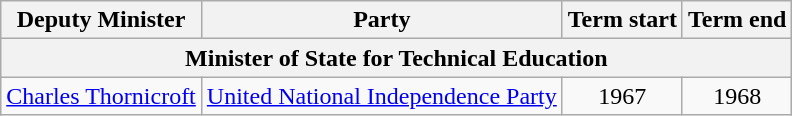<table class=wikitable style=text-align:center>
<tr>
<th>Deputy Minister</th>
<th>Party</th>
<th>Term start</th>
<th>Term end</th>
</tr>
<tr>
<th colspan=4>Minister of State for Technical Education</th>
</tr>
<tr>
<td><a href='#'>Charles Thornicroft</a></td>
<td><a href='#'>United National Independence Party</a></td>
<td>1967</td>
<td>1968</td>
</tr>
</table>
